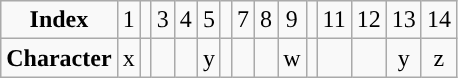<table class="wikitable" style="text-align: center;">
<tr>
<td><strong>Index</strong></td>
<td>1</td>
<td></td>
<td>3</td>
<td>4</td>
<td>5</td>
<td></td>
<td>7</td>
<td>8</td>
<td>9</td>
<td></td>
<td>11</td>
<td>12</td>
<td>13</td>
<td>14</td>
</tr>
<tr>
<td><strong>Character</strong></td>
<td>x</td>
<td></td>
<td></td>
<td></td>
<td>y</td>
<td></td>
<td></td>
<td></td>
<td>w</td>
<td></td>
<td></td>
<td></td>
<td>y</td>
<td>z</td>
</tr>
</table>
